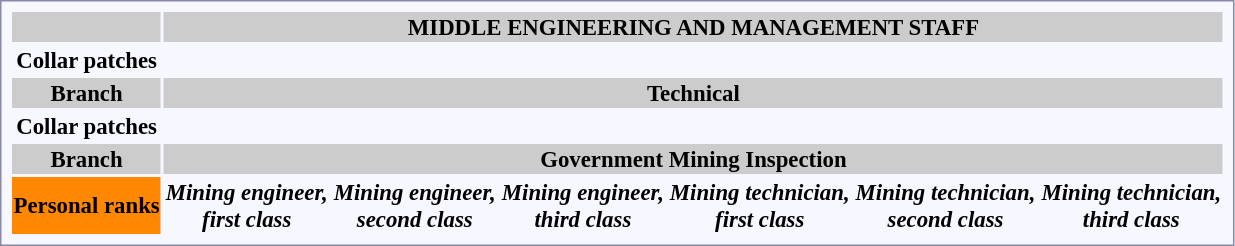<table style="border:1px solid #8888aa; background-color:#f7f8ff; padding:5px; font-size:95%; margin: 12px 12px 12px 12px;">
<tr bgcolor="#CCCCCC">
<th></th>
<th colspan=6>MIDDLE ENGINEERING AND MANAGEMENT STAFF</th>
</tr>
<tr align="center">
<th>Collar patches</th>
<th rowspan=1></th>
<th rowspan=1></th>
<th rowspan=1></th>
<th rowspan=1></th>
<th rowspan=1></th>
<th rowspan=1></th>
</tr>
<tr bgcolor="#CCCCCC">
<th>Branch</th>
<th colspan=6>Technical</th>
</tr>
<tr align="center">
<th>Collar patches</th>
<th rowspan=1></th>
<th rowspan=1></th>
<th rowspan=1></th>
<th rowspan=1></th>
<th rowspan=1></th>
<th rowspan=1></th>
</tr>
<tr bgcolor="#CCCCCC">
<th>Branch</th>
<th colspan=6>Government Mining Inspection</th>
</tr>
<tr align="center">
<th style="background:#ff8800; color:black;">Personal ranks</th>
<td><strong><em>Mining engineer, <br>first class</em></strong></td>
<td><strong><em>Mining engineer,<br>second class</em></strong></td>
<td><strong><em>Mining engineer,<br>third class</em></strong></td>
<td><strong><em> Mining technician, <br>first class</em></strong></td>
<td><strong><em>Mining technician,<br>second class</em></strong></td>
<td><strong><em>Mining technician,<br>third class</em></strong></td>
</tr>
</table>
